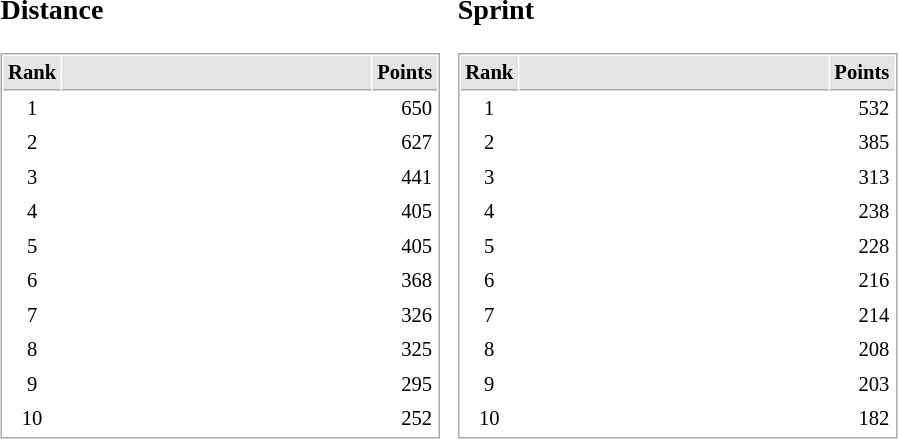<table border="0" cellspacing="10">
<tr>
<td><br><h3>Distance</h3><table cellspacing="1" cellpadding="3" style="border:1px solid #AAAAAA;font-size:86%">
<tr style="background-color: #E4E4E4;">
<th style="border-bottom:1px solid #AAAAAA" width=10>Rank</th>
<th style="border-bottom:1px solid #AAAAAA" width=200></th>
<th style="border-bottom:1px solid #AAAAAA" width=20 align=right>Points</th>
</tr>
<tr>
<td align=center>1</td>
<td><strong></strong></td>
<td align=right>650</td>
</tr>
<tr>
<td align=center>2</td>
<td></td>
<td align=right>627</td>
</tr>
<tr>
<td align=center>3</td>
<td></td>
<td align=right>441</td>
</tr>
<tr>
<td align=center>4</td>
<td></td>
<td align=right>405</td>
</tr>
<tr>
<td align=center>5</td>
<td></td>
<td align=right>405</td>
</tr>
<tr>
<td align=center>6</td>
<td></td>
<td align=right>368</td>
</tr>
<tr>
<td align=center>7</td>
<td></td>
<td align=right>326</td>
</tr>
<tr>
<td align=center>8</td>
<td></td>
<td align=right>325</td>
</tr>
<tr>
<td align=center>9</td>
<td></td>
<td align=right>295</td>
</tr>
<tr>
<td align=center>10</td>
<td></td>
<td align=right>252</td>
</tr>
</table>
</td>
<td><br><h3>Sprint</h3><table cellspacing="1" cellpadding="3" style="border:1px solid #AAAAAA;font-size:86%">
<tr style="background-color: #E4E4E4;">
<th style="border-bottom:1px solid #AAAAAA" width=10>Rank</th>
<th style="border-bottom:1px solid #AAAAAA" width=200></th>
<th style="border-bottom:1px solid #AAAAAA" width=20 align=right>Points</th>
</tr>
<tr>
<td align=center>1</td>
<td><strong></strong></td>
<td align=right>532</td>
</tr>
<tr>
<td align=center>2</td>
<td></td>
<td align=right>385</td>
</tr>
<tr>
<td align=center>3</td>
<td></td>
<td align=right>313</td>
</tr>
<tr>
<td align=center>4</td>
<td></td>
<td align=right>238</td>
</tr>
<tr>
<td align=center>5</td>
<td></td>
<td align=right>228</td>
</tr>
<tr>
<td align=center>6</td>
<td></td>
<td align=right>216</td>
</tr>
<tr>
<td align=center>7</td>
<td></td>
<td align=right>214</td>
</tr>
<tr>
<td align=center>8</td>
<td></td>
<td align=right>208</td>
</tr>
<tr>
<td align=center>9</td>
<td></td>
<td align=right>203</td>
</tr>
<tr>
<td align=center>10</td>
<td align="left"></td>
<td align=right>182</td>
</tr>
</table>
</td>
</tr>
</table>
